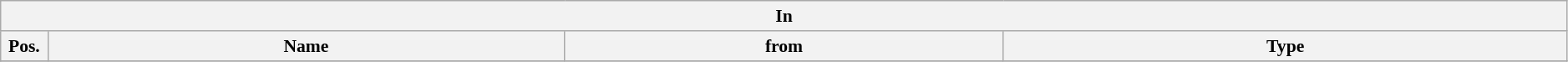<table class="wikitable" style="font-size:90%;width:99%;">
<tr>
<th colspan="4">In</th>
</tr>
<tr>
<th width=3%>Pos.</th>
<th width=33%>Name</th>
<th width=28%>from</th>
<th width=36%>Type</th>
</tr>
<tr>
</tr>
</table>
